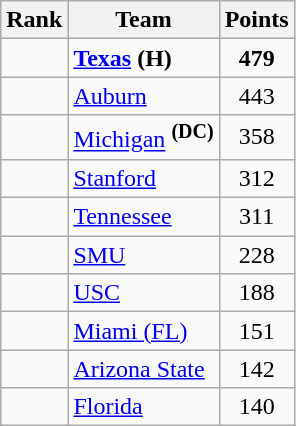<table class="wikitable sortable" style="text-align:center">
<tr>
<th>Rank</th>
<th>Team</th>
<th>Points</th>
</tr>
<tr>
<td></td>
<td align=left><strong> <a href='#'>Texas</a></strong> <strong>(H)</strong></td>
<td><strong>479</strong></td>
</tr>
<tr>
<td></td>
<td align=left><a href='#'>Auburn</a></td>
<td>443</td>
</tr>
<tr>
<td></td>
<td align=left><a href='#'>Michigan</a> <sup><strong>(DC)</strong></sup></td>
<td>358</td>
</tr>
<tr>
<td></td>
<td align=left><a href='#'>Stanford</a></td>
<td>312</td>
</tr>
<tr>
<td></td>
<td align=left><a href='#'>Tennessee</a></td>
<td>311</td>
</tr>
<tr>
<td></td>
<td align=left><a href='#'>SMU</a></td>
<td>228</td>
</tr>
<tr>
<td></td>
<td align=left><a href='#'>USC</a></td>
<td>188</td>
</tr>
<tr>
<td></td>
<td align=left><a href='#'>Miami (FL)</a></td>
<td>151</td>
</tr>
<tr>
<td></td>
<td align=left><a href='#'>Arizona State</a></td>
<td>142</td>
</tr>
<tr>
<td></td>
<td align=left><a href='#'>Florida</a></td>
<td>140</td>
</tr>
</table>
